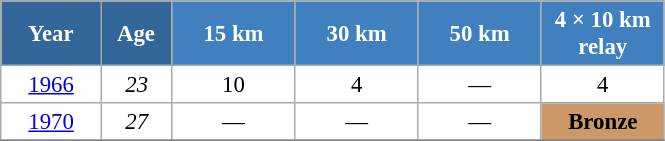<table class="wikitable" style="font-size:95%; text-align:center; border:grey solid 1px; border-collapse:collapse; background:#ffffff;">
<tr>
<th style="background-color:#369; color:white; width:60px;"> Year </th>
<th style="background-color:#369; color:white; width:40px;"> Age </th>
<th style="background-color:#4180be; color:white; width:75px;"> 15 km </th>
<th style="background-color:#4180be; color:white; width:75px;"> 30 km </th>
<th style="background-color:#4180be; color:white; width:75px;"> 50 km </th>
<th style="background-color:#4180be; color:white; width:75px;"> 4 × 10 km <br> relay </th>
</tr>
<tr>
<td><a href='#'>1966</a></td>
<td><em>23</em></td>
<td>10</td>
<td>4</td>
<td>—</td>
<td>4</td>
</tr>
<tr>
<td><a href='#'>1970</a></td>
<td><em>27</em></td>
<td>—</td>
<td>—</td>
<td>—</td>
<td bgcolor="cc9966"><strong>Bronze</strong></td>
</tr>
<tr>
</tr>
</table>
